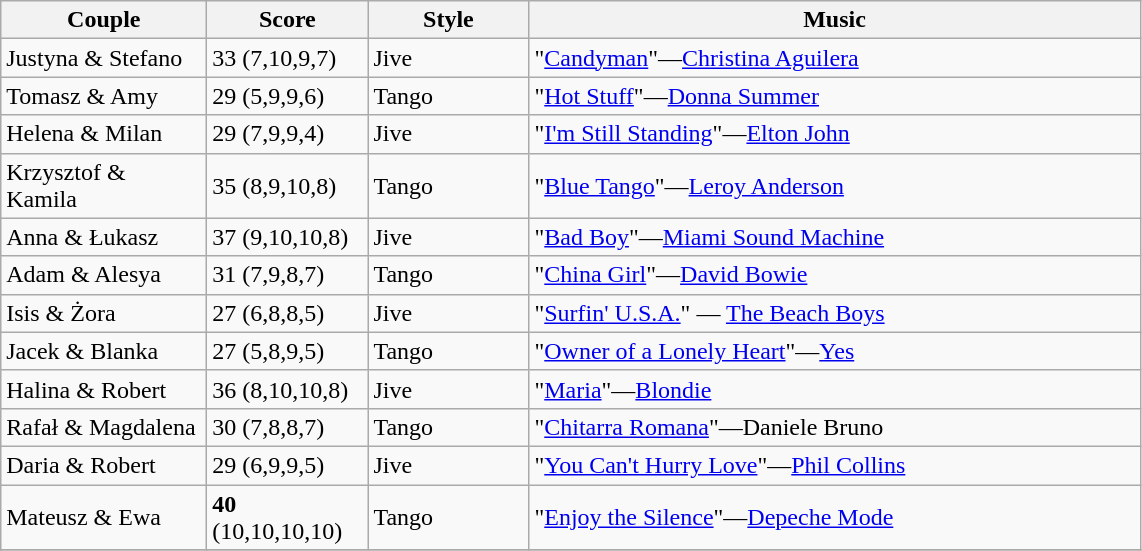<table class="wikitable">
<tr>
<th width="130">Couple</th>
<th width="100">Score</th>
<th width="100">Style</th>
<th width="400">Music</th>
</tr>
<tr>
<td>Justyna & Stefano</td>
<td>33 (7,10,9,7)</td>
<td>Jive</td>
<td>"<a href='#'>Candyman</a>"—<a href='#'>Christina Aguilera</a></td>
</tr>
<tr>
<td>Tomasz & Amy</td>
<td>29 (5,9,9,6)</td>
<td>Tango</td>
<td>"<a href='#'>Hot Stuff</a>"—<a href='#'>Donna Summer</a></td>
</tr>
<tr>
<td>Helena & Milan</td>
<td>29 (7,9,9,4)</td>
<td>Jive</td>
<td>"<a href='#'>I'm Still Standing</a>"—<a href='#'>Elton John</a></td>
</tr>
<tr>
<td>Krzysztof & Kamila</td>
<td>35 (8,9,10,8)</td>
<td>Tango</td>
<td>"<a href='#'>Blue Tango</a>"—<a href='#'>Leroy Anderson</a></td>
</tr>
<tr>
<td>Anna & Łukasz</td>
<td>37 (9,10,10,8)</td>
<td>Jive</td>
<td>"<a href='#'>Bad Boy</a>"—<a href='#'>Miami Sound Machine</a></td>
</tr>
<tr>
<td>Adam & Alesya</td>
<td>31 (7,9,8,7)</td>
<td>Tango</td>
<td>"<a href='#'>China Girl</a>"—<a href='#'>David Bowie</a></td>
</tr>
<tr>
<td>Isis & Żora</td>
<td>27 (6,8,8,5)</td>
<td>Jive</td>
<td>"<a href='#'>Surfin' U.S.A.</a>" — <a href='#'>The Beach Boys</a></td>
</tr>
<tr>
<td>Jacek & Blanka</td>
<td>27 (5,8,9,5)</td>
<td>Tango</td>
<td>"<a href='#'>Owner of a Lonely Heart</a>"—<a href='#'>Yes</a></td>
</tr>
<tr>
<td>Halina & Robert</td>
<td>36 (8,10,10,8)</td>
<td>Jive</td>
<td>"<a href='#'>Maria</a>"—<a href='#'>Blondie</a></td>
</tr>
<tr>
<td>Rafał & Magdalena</td>
<td>30 (7,8,8,7)</td>
<td>Tango</td>
<td>"<a href='#'>Chitarra Romana</a>"—Daniele Bruno</td>
</tr>
<tr>
<td>Daria & Robert</td>
<td>29 (6,9,9,5)</td>
<td>Jive</td>
<td>"<a href='#'>You Can't Hurry Love</a>"—<a href='#'>Phil Collins</a></td>
</tr>
<tr>
<td>Mateusz & Ewa</td>
<td><strong>40</strong> (10,10,10,10)</td>
<td>Tango</td>
<td>"<a href='#'>Enjoy the Silence</a>"—<a href='#'>Depeche Mode</a></td>
</tr>
<tr>
</tr>
</table>
